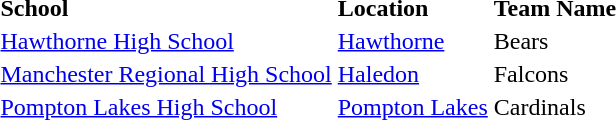<table>
<tr>
<td><strong>School</strong></td>
<td><strong>Location</strong></td>
<td><strong>Team Name</strong></td>
</tr>
<tr>
<td><a href='#'>Hawthorne High School</a></td>
<td><a href='#'>Hawthorne</a></td>
<td>Bears</td>
</tr>
<tr>
<td><a href='#'>Manchester Regional High School</a></td>
<td><a href='#'>Haledon</a></td>
<td>Falcons</td>
</tr>
<tr>
<td><a href='#'>Pompton Lakes High School</a></td>
<td><a href='#'>Pompton Lakes</a></td>
<td>Cardinals</td>
</tr>
<tr>
</tr>
</table>
